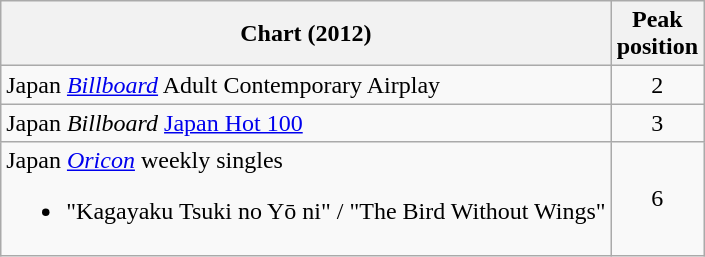<table class="wikitable sortable">
<tr>
<th>Chart (2012)</th>
<th>Peak<br>position</th>
</tr>
<tr>
<td>Japan <em><a href='#'>Billboard</a></em> Adult Contemporary Airplay</td>
<td style="text-align:center;">2</td>
</tr>
<tr>
<td>Japan <em>Billboard</em> <a href='#'>Japan Hot 100</a></td>
<td style="text-align:center;">3</td>
</tr>
<tr>
<td>Japan <em><a href='#'>Oricon</a></em> weekly singles<br><ul><li>"Kagayaku Tsuki no Yō ni" / "The Bird Without Wings"</li></ul></td>
<td align="center">6</td>
</tr>
</table>
